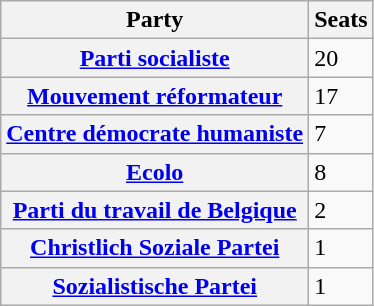<table class="wikitable alternance">
<tr>
<th scope=col>Party</th>
<th scope=col>Seats</th>
</tr>
<tr>
<th scope=row><a href='#'>Parti socialiste</a></th>
<td>20</td>
</tr>
<tr>
<th scope=row><a href='#'>Mouvement réformateur</a></th>
<td>17</td>
</tr>
<tr>
<th scope=row><a href='#'>Centre démocrate humaniste</a></th>
<td>7</td>
</tr>
<tr>
<th scope=row><a href='#'>Ecolo</a></th>
<td>8</td>
</tr>
<tr>
<th scope=row><a href='#'>Parti du travail de Belgique</a></th>
<td>2</td>
</tr>
<tr>
<th scope=row><a href='#'>Christlich Soziale Partei</a></th>
<td>1</td>
</tr>
<tr>
<th scope=row><a href='#'>Sozialistische Partei</a></th>
<td>1</td>
</tr>
</table>
